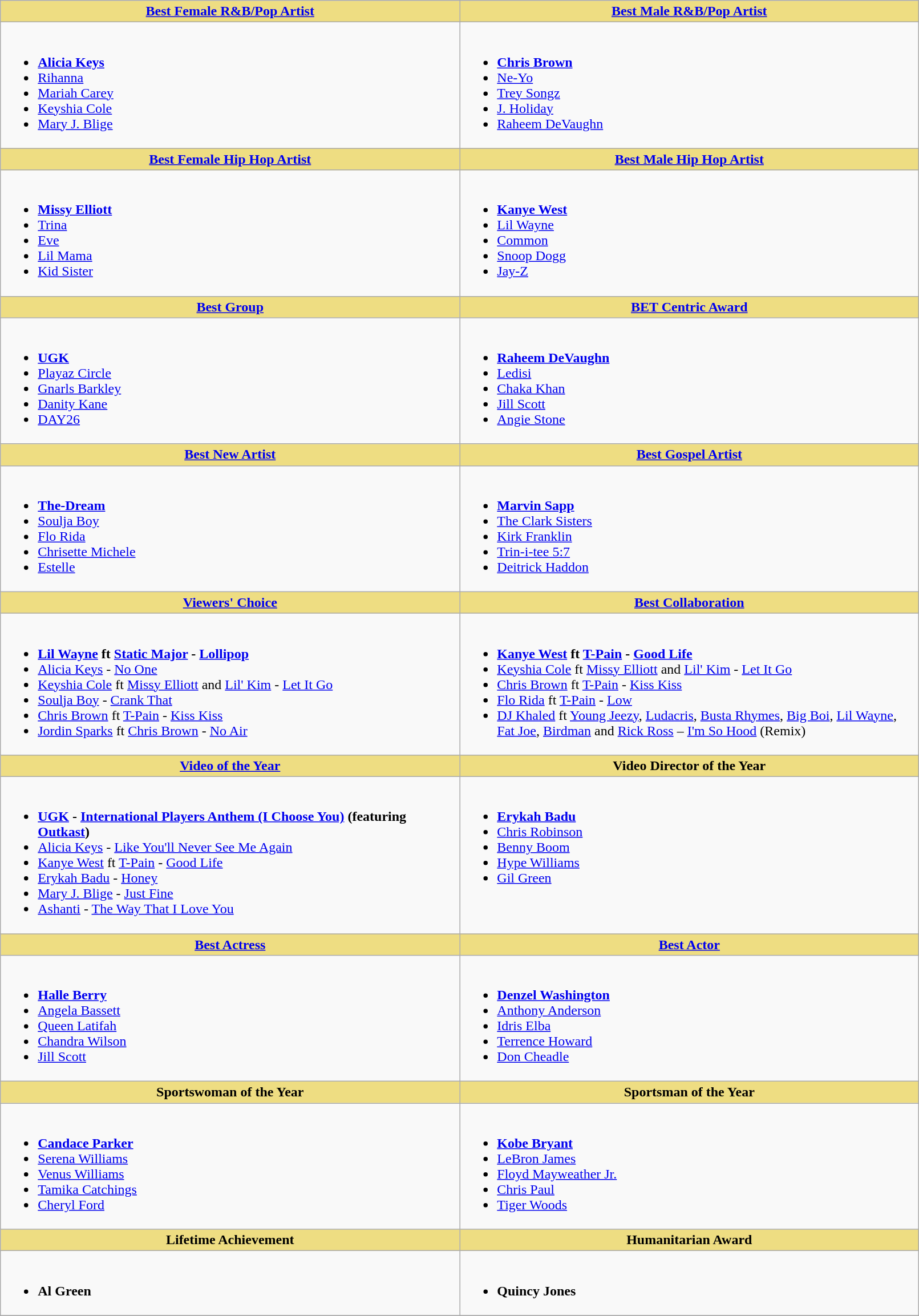<table class=wikitable width="85%">
<tr>
<th style="background:#EEDD82;" ! width="50%"><a href='#'>Best Female R&B/Pop Artist</a></th>
<th style="background:#EEDD82;" ! width="50%"><a href='#'>Best Male R&B/Pop Artist</a></th>
</tr>
<tr>
<td valign="top"><br><ul><li><strong><a href='#'>Alicia Keys</a></strong></li><li><a href='#'>Rihanna</a></li><li><a href='#'>Mariah Carey</a></li><li><a href='#'>Keyshia Cole</a></li><li><a href='#'>Mary J. Blige</a></li></ul></td>
<td valign="top"><br><ul><li><strong><a href='#'>Chris Brown</a></strong></li><li><a href='#'>Ne-Yo</a></li><li><a href='#'>Trey Songz</a></li><li><a href='#'>J. Holiday</a></li><li><a href='#'>Raheem DeVaughn</a></li></ul></td>
</tr>
<tr>
<th style="background:#EEDD82;" ! "width="50%"><a href='#'>Best Female Hip Hop Artist</a></th>
<th style="background:#EEDD82;" ! "width="50%"><a href='#'>Best Male Hip Hop Artist</a></th>
</tr>
<tr>
<td valign="top"><br><ul><li><strong><a href='#'>Missy Elliott</a></strong></li><li><a href='#'>Trina</a></li><li><a href='#'>Eve</a></li><li><a href='#'>Lil Mama</a></li><li><a href='#'>Kid Sister</a></li></ul></td>
<td valign="top"><br><ul><li><strong><a href='#'>Kanye West</a></strong></li><li><a href='#'>Lil Wayne</a></li><li><a href='#'>Common</a></li><li><a href='#'>Snoop Dogg</a></li><li><a href='#'>Jay-Z</a></li></ul></td>
</tr>
<tr>
<th style="background:#EEDD82;" ! width="50%"><a href='#'>Best Group</a></th>
<th style="background:#EEDD82;" ! width="50%"><a href='#'>BET Centric Award</a></th>
</tr>
<tr>
<td valign="top"><br><ul><li><strong><a href='#'>UGK</a></strong></li><li><a href='#'>Playaz Circle</a></li><li><a href='#'>Gnarls Barkley</a></li><li><a href='#'>Danity Kane</a></li><li><a href='#'>DAY26</a></li></ul></td>
<td valign="top"><br><ul><li><strong><a href='#'>Raheem DeVaughn</a></strong></li><li><a href='#'>Ledisi</a></li><li><a href='#'>Chaka Khan</a></li><li><a href='#'>Jill Scott</a></li><li><a href='#'>Angie Stone</a></li></ul></td>
</tr>
<tr>
<th style="background:#EEDD82;" ! style="width="50%"><a href='#'>Best New Artist</a></th>
<th style="background:#EEDD82;" ! style="width="50%"><a href='#'>Best Gospel Artist</a></th>
</tr>
<tr>
<td valign="top"><br><ul><li><strong><a href='#'>The-Dream</a></strong></li><li><a href='#'>Soulja Boy</a></li><li><a href='#'>Flo Rida</a></li><li><a href='#'>Chrisette Michele</a></li><li><a href='#'>Estelle</a></li></ul></td>
<td valign="top"><br><ul><li><strong><a href='#'>Marvin Sapp</a></strong></li><li><a href='#'>The Clark Sisters</a></li><li><a href='#'>Kirk Franklin</a></li><li><a href='#'>Trin-i-tee 5:7</a></li><li><a href='#'>Deitrick Haddon</a></li></ul></td>
</tr>
<tr>
<th style="background:#EEDD82;" ! style="width="50%"><a href='#'>Viewers' Choice</a></th>
<th style="background:#EEDD82;" ! style="width="50%"><a href='#'>Best Collaboration</a></th>
</tr>
<tr>
<td valign="top"><br><ul><li><strong><a href='#'>Lil Wayne</a> ft <a href='#'>Static Major</a> - <a href='#'>Lollipop</a></strong></li><li><a href='#'>Alicia Keys</a> - <a href='#'>No One</a></li><li><a href='#'>Keyshia Cole</a> ft <a href='#'>Missy Elliott</a> and <a href='#'>Lil' Kim</a> - <a href='#'>Let It Go</a></li><li><a href='#'>Soulja Boy</a> - <a href='#'>Crank That</a></li><li><a href='#'>Chris Brown</a> ft <a href='#'>T-Pain</a> - <a href='#'>Kiss Kiss</a></li><li><a href='#'>Jordin Sparks</a> ft <a href='#'>Chris Brown</a> - <a href='#'>No Air</a></li></ul></td>
<td valign="top"><br><ul><li><strong><a href='#'>Kanye West</a> ft <a href='#'>T-Pain</a> - <a href='#'>Good Life</a></strong></li><li><a href='#'>Keyshia Cole</a> ft <a href='#'>Missy Elliott</a> and <a href='#'>Lil' Kim</a> - <a href='#'>Let It Go</a></li><li><a href='#'>Chris Brown</a> ft <a href='#'>T-Pain</a> - <a href='#'>Kiss Kiss</a></li><li><a href='#'>Flo Rida</a> ft <a href='#'>T-Pain</a> - <a href='#'>Low</a></li><li><a href='#'>DJ Khaled</a> ft <a href='#'>Young Jeezy</a>, <a href='#'>Ludacris</a>, <a href='#'>Busta Rhymes</a>, <a href='#'>Big Boi</a>, <a href='#'>Lil Wayne</a>, <a href='#'>Fat Joe</a>, <a href='#'>Birdman</a> and <a href='#'>Rick Ross</a> – <a href='#'>I'm So Hood</a> (Remix)</li></ul></td>
</tr>
<tr>
<th style="background:#EEDD82;" ! width="50%"><a href='#'>Video of the Year</a></th>
<th style="background:#EEDD82;" ! width="50%">Video Director of the Year</th>
</tr>
<tr>
<td valign="top"><br><ul><li><strong><a href='#'>UGK</a> - <a href='#'>International Players Anthem (I Choose You)</a> (featuring <a href='#'>Outkast</a>)</strong></li><li><a href='#'>Alicia Keys</a> - <a href='#'>Like You'll Never See Me Again</a></li><li><a href='#'>Kanye West</a> ft <a href='#'>T-Pain</a> - <a href='#'>Good Life</a></li><li><a href='#'>Erykah Badu</a> - <a href='#'>Honey</a></li><li><a href='#'>Mary J. Blige</a> - <a href='#'>Just Fine</a></li><li><a href='#'>Ashanti</a> - <a href='#'>The Way That I Love You</a></li></ul></td>
<td valign="top"><br><ul><li><strong><a href='#'>Erykah Badu</a></strong></li><li><a href='#'>Chris Robinson</a></li><li><a href='#'>Benny Boom</a></li><li><a href='#'>Hype Williams</a></li><li><a href='#'>Gil Green</a></li></ul></td>
</tr>
<tr>
<th style="background:#EEDD82;" ! style="width="50%"><a href='#'>Best Actress</a></th>
<th style="background:#EEDD82;" ! style="width="50%"><a href='#'>Best Actor</a></th>
</tr>
<tr>
<td valign="top"><br><ul><li><strong><a href='#'>Halle Berry</a></strong></li><li><a href='#'>Angela Bassett</a></li><li><a href='#'>Queen Latifah</a></li><li><a href='#'>Chandra Wilson</a></li><li><a href='#'>Jill Scott</a></li></ul></td>
<td valign="top"><br><ul><li><strong><a href='#'>Denzel Washington</a></strong></li><li><a href='#'>Anthony Anderson</a></li><li><a href='#'>Idris Elba</a></li><li><a href='#'>Terrence Howard</a></li><li><a href='#'>Don Cheadle</a></li></ul></td>
</tr>
<tr>
<th style="background:#EEDD82;" ! style="width="50%">Sportswoman of the Year</th>
<th style="background:#EEDD82;" ! style="width="50%">Sportsman of the Year</th>
</tr>
<tr>
<td valign="top"><br><ul><li><strong><a href='#'>Candace Parker</a></strong></li><li><a href='#'>Serena Williams</a></li><li><a href='#'>Venus Williams</a></li><li><a href='#'>Tamika Catchings</a></li><li><a href='#'>Cheryl Ford</a></li></ul></td>
<td valign="top"><br><ul><li><strong><a href='#'>Kobe Bryant</a></strong></li><li><a href='#'>LeBron James</a></li><li><a href='#'>Floyd Mayweather Jr.</a></li><li><a href='#'>Chris Paul</a></li><li><a href='#'>Tiger Woods</a></li></ul></td>
</tr>
<tr>
<th style="background:#EEDD82;" ! style="width="50%">Lifetime Achievement</th>
<th style="background:#EEDD82;" ! style="width="50%">Humanitarian Award</th>
</tr>
<tr>
<td valign="top"><br><ul><li><strong>Al Green</strong></li></ul></td>
<td valign="top"><br><ul><li><strong>Quincy Jones</strong></li></ul></td>
</tr>
<tr>
</tr>
</table>
